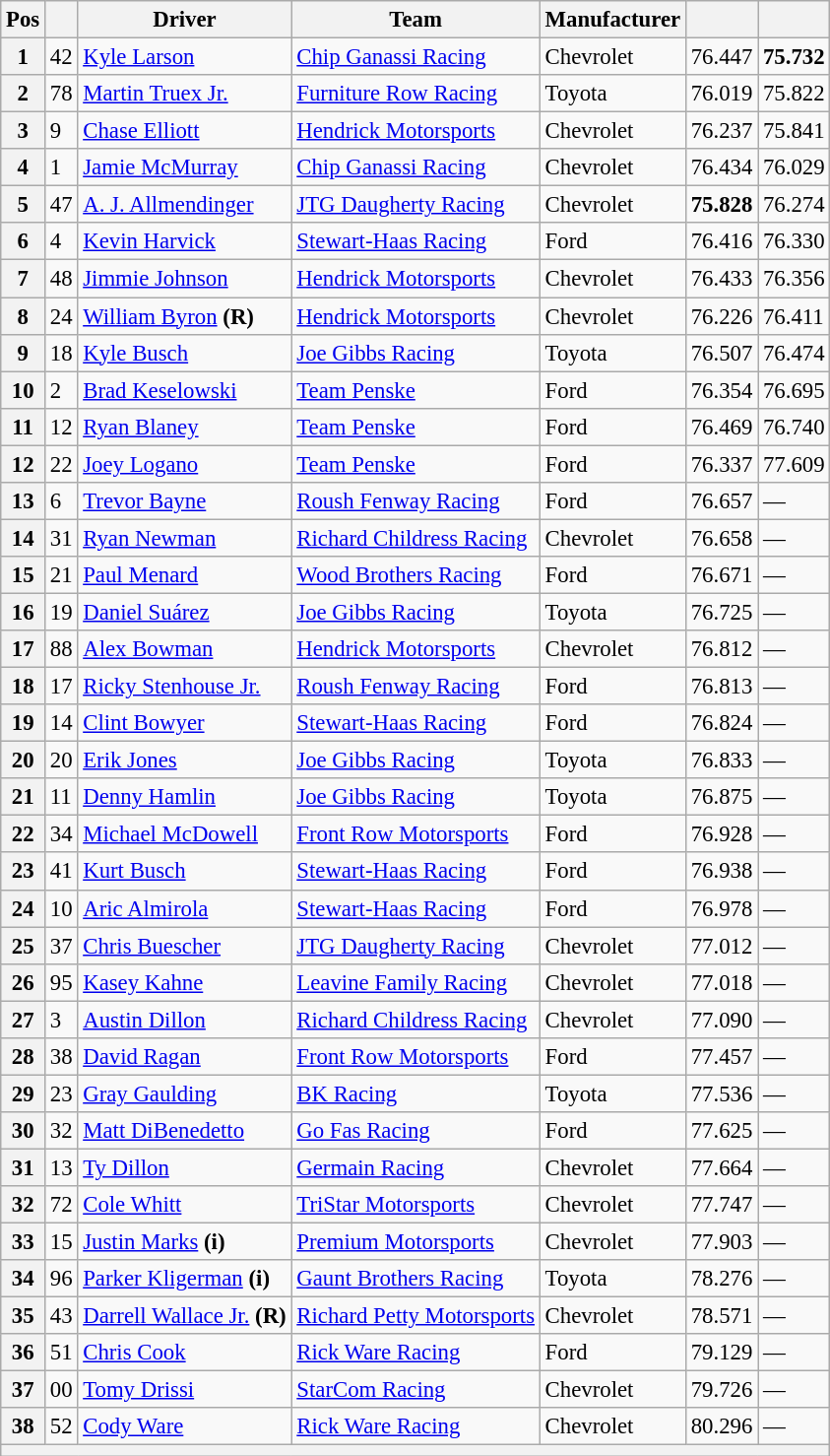<table class="wikitable" style="font-size:95%">
<tr>
<th>Pos</th>
<th></th>
<th>Driver</th>
<th>Team</th>
<th>Manufacturer</th>
<th></th>
<th></th>
</tr>
<tr>
<th>1</th>
<td>42</td>
<td><a href='#'>Kyle Larson</a></td>
<td><a href='#'>Chip Ganassi Racing</a></td>
<td>Chevrolet</td>
<td>76.447</td>
<td><strong>75.732</strong></td>
</tr>
<tr>
<th>2</th>
<td>78</td>
<td><a href='#'>Martin Truex Jr.</a></td>
<td><a href='#'>Furniture Row Racing</a></td>
<td>Toyota</td>
<td>76.019</td>
<td>75.822</td>
</tr>
<tr>
<th>3</th>
<td>9</td>
<td><a href='#'>Chase Elliott</a></td>
<td><a href='#'>Hendrick Motorsports</a></td>
<td>Chevrolet</td>
<td>76.237</td>
<td>75.841</td>
</tr>
<tr>
<th>4</th>
<td>1</td>
<td><a href='#'>Jamie McMurray</a></td>
<td><a href='#'>Chip Ganassi Racing</a></td>
<td>Chevrolet</td>
<td>76.434</td>
<td>76.029</td>
</tr>
<tr>
<th>5</th>
<td>47</td>
<td><a href='#'>A. J. Allmendinger</a></td>
<td><a href='#'>JTG Daugherty Racing</a></td>
<td>Chevrolet</td>
<td><strong>75.828</strong></td>
<td>76.274</td>
</tr>
<tr>
<th>6</th>
<td>4</td>
<td><a href='#'>Kevin Harvick</a></td>
<td><a href='#'>Stewart-Haas Racing</a></td>
<td>Ford</td>
<td>76.416</td>
<td>76.330</td>
</tr>
<tr>
<th>7</th>
<td>48</td>
<td><a href='#'>Jimmie Johnson</a></td>
<td><a href='#'>Hendrick Motorsports</a></td>
<td>Chevrolet</td>
<td>76.433</td>
<td>76.356</td>
</tr>
<tr>
<th>8</th>
<td>24</td>
<td><a href='#'>William Byron</a> <strong>(R)</strong></td>
<td><a href='#'>Hendrick Motorsports</a></td>
<td>Chevrolet</td>
<td>76.226</td>
<td>76.411</td>
</tr>
<tr>
<th>9</th>
<td>18</td>
<td><a href='#'>Kyle Busch</a></td>
<td><a href='#'>Joe Gibbs Racing</a></td>
<td>Toyota</td>
<td>76.507</td>
<td>76.474</td>
</tr>
<tr>
<th>10</th>
<td>2</td>
<td><a href='#'>Brad Keselowski</a></td>
<td><a href='#'>Team Penske</a></td>
<td>Ford</td>
<td>76.354</td>
<td>76.695</td>
</tr>
<tr>
<th>11</th>
<td>12</td>
<td><a href='#'>Ryan Blaney</a></td>
<td><a href='#'>Team Penske</a></td>
<td>Ford</td>
<td>76.469</td>
<td>76.740</td>
</tr>
<tr>
<th>12</th>
<td>22</td>
<td><a href='#'>Joey Logano</a></td>
<td><a href='#'>Team Penske</a></td>
<td>Ford</td>
<td>76.337</td>
<td>77.609</td>
</tr>
<tr>
<th>13</th>
<td>6</td>
<td><a href='#'>Trevor Bayne</a></td>
<td><a href='#'>Roush Fenway Racing</a></td>
<td>Ford</td>
<td>76.657</td>
<td>—</td>
</tr>
<tr>
<th>14</th>
<td>31</td>
<td><a href='#'>Ryan Newman</a></td>
<td><a href='#'>Richard Childress Racing</a></td>
<td>Chevrolet</td>
<td>76.658</td>
<td>—</td>
</tr>
<tr>
<th>15</th>
<td>21</td>
<td><a href='#'>Paul Menard</a></td>
<td><a href='#'>Wood Brothers Racing</a></td>
<td>Ford</td>
<td>76.671</td>
<td>—</td>
</tr>
<tr>
<th>16</th>
<td>19</td>
<td><a href='#'>Daniel Suárez</a></td>
<td><a href='#'>Joe Gibbs Racing</a></td>
<td>Toyota</td>
<td>76.725</td>
<td>—</td>
</tr>
<tr>
<th>17</th>
<td>88</td>
<td><a href='#'>Alex Bowman</a></td>
<td><a href='#'>Hendrick Motorsports</a></td>
<td>Chevrolet</td>
<td>76.812</td>
<td>—</td>
</tr>
<tr>
<th>18</th>
<td>17</td>
<td><a href='#'>Ricky Stenhouse Jr.</a></td>
<td><a href='#'>Roush Fenway Racing</a></td>
<td>Ford</td>
<td>76.813</td>
<td>—</td>
</tr>
<tr>
<th>19</th>
<td>14</td>
<td><a href='#'>Clint Bowyer</a></td>
<td><a href='#'>Stewart-Haas Racing</a></td>
<td>Ford</td>
<td>76.824</td>
<td>—</td>
</tr>
<tr>
<th>20</th>
<td>20</td>
<td><a href='#'>Erik Jones</a></td>
<td><a href='#'>Joe Gibbs Racing</a></td>
<td>Toyota</td>
<td>76.833</td>
<td>—</td>
</tr>
<tr>
<th>21</th>
<td>11</td>
<td><a href='#'>Denny Hamlin</a></td>
<td><a href='#'>Joe Gibbs Racing</a></td>
<td>Toyota</td>
<td>76.875</td>
<td>—</td>
</tr>
<tr>
<th>22</th>
<td>34</td>
<td><a href='#'>Michael McDowell</a></td>
<td><a href='#'>Front Row Motorsports</a></td>
<td>Ford</td>
<td>76.928</td>
<td>—</td>
</tr>
<tr>
<th>23</th>
<td>41</td>
<td><a href='#'>Kurt Busch</a></td>
<td><a href='#'>Stewart-Haas Racing</a></td>
<td>Ford</td>
<td>76.938</td>
<td>—</td>
</tr>
<tr>
<th>24</th>
<td>10</td>
<td><a href='#'>Aric Almirola</a></td>
<td><a href='#'>Stewart-Haas Racing</a></td>
<td>Ford</td>
<td>76.978</td>
<td>—</td>
</tr>
<tr>
<th>25</th>
<td>37</td>
<td><a href='#'>Chris Buescher</a></td>
<td><a href='#'>JTG Daugherty Racing</a></td>
<td>Chevrolet</td>
<td>77.012</td>
<td>—</td>
</tr>
<tr>
<th>26</th>
<td>95</td>
<td><a href='#'>Kasey Kahne</a></td>
<td><a href='#'>Leavine Family Racing</a></td>
<td>Chevrolet</td>
<td>77.018</td>
<td>—</td>
</tr>
<tr>
<th>27</th>
<td>3</td>
<td><a href='#'>Austin Dillon</a></td>
<td><a href='#'>Richard Childress Racing</a></td>
<td>Chevrolet</td>
<td>77.090</td>
<td>—</td>
</tr>
<tr>
<th>28</th>
<td>38</td>
<td><a href='#'>David Ragan</a></td>
<td><a href='#'>Front Row Motorsports</a></td>
<td>Ford</td>
<td>77.457</td>
<td>—</td>
</tr>
<tr>
<th>29</th>
<td>23</td>
<td><a href='#'>Gray Gaulding</a></td>
<td><a href='#'>BK Racing</a></td>
<td>Toyota</td>
<td>77.536</td>
<td>—</td>
</tr>
<tr>
<th>30</th>
<td>32</td>
<td><a href='#'>Matt DiBenedetto</a></td>
<td><a href='#'>Go Fas Racing</a></td>
<td>Ford</td>
<td>77.625</td>
<td>—</td>
</tr>
<tr>
<th>31</th>
<td>13</td>
<td><a href='#'>Ty Dillon</a></td>
<td><a href='#'>Germain Racing</a></td>
<td>Chevrolet</td>
<td>77.664</td>
<td>—</td>
</tr>
<tr>
<th>32</th>
<td>72</td>
<td><a href='#'>Cole Whitt</a></td>
<td><a href='#'>TriStar Motorsports</a></td>
<td>Chevrolet</td>
<td>77.747</td>
<td>—</td>
</tr>
<tr>
<th>33</th>
<td>15</td>
<td><a href='#'>Justin Marks</a> <strong>(i)</strong></td>
<td><a href='#'>Premium Motorsports</a></td>
<td>Chevrolet</td>
<td>77.903</td>
<td>—</td>
</tr>
<tr>
<th>34</th>
<td>96</td>
<td><a href='#'>Parker Kligerman</a> <strong>(i)</strong></td>
<td><a href='#'>Gaunt Brothers Racing</a></td>
<td>Toyota</td>
<td>78.276</td>
<td>—</td>
</tr>
<tr>
<th>35</th>
<td>43</td>
<td><a href='#'>Darrell Wallace Jr.</a> <strong>(R)</strong></td>
<td><a href='#'>Richard Petty Motorsports</a></td>
<td>Chevrolet</td>
<td>78.571</td>
<td>—</td>
</tr>
<tr>
<th>36</th>
<td>51</td>
<td><a href='#'>Chris Cook</a></td>
<td><a href='#'>Rick Ware Racing</a></td>
<td>Ford</td>
<td>79.129</td>
<td>—</td>
</tr>
<tr>
<th>37</th>
<td>00</td>
<td><a href='#'>Tomy Drissi</a></td>
<td><a href='#'>StarCom Racing</a></td>
<td>Chevrolet</td>
<td>79.726</td>
<td>—</td>
</tr>
<tr>
<th>38</th>
<td>52</td>
<td><a href='#'>Cody Ware</a></td>
<td><a href='#'>Rick Ware Racing</a></td>
<td>Chevrolet</td>
<td>80.296</td>
<td>—</td>
</tr>
<tr>
<th colspan="7"></th>
</tr>
</table>
